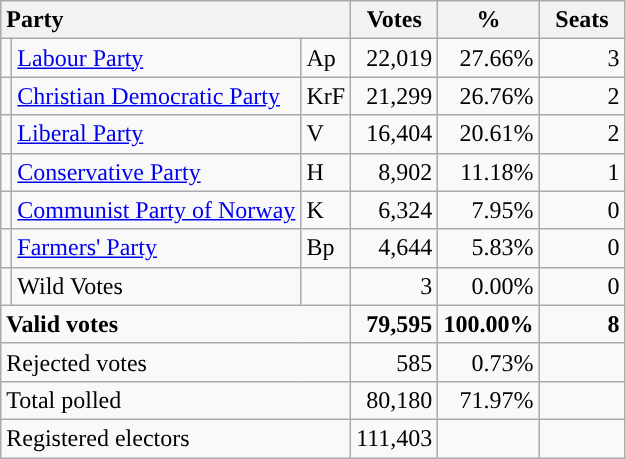<table class="wikitable" border="1" style="text-align:right;">
<tr>
<th style="text-align:left;" colspan=3>Party</th>
<th align=center width="50">Votes</th>
<th align=center width="50">%</th>
<th align=center width="50">Seats</th>
</tr>
<tr>
<td style="color:inherit;background:"></td>
<td align=left><a href='#'>Labour Party</a></td>
<td align=left>Ap</td>
<td>22,019</td>
<td>27.66%</td>
<td>3</td>
</tr>
<tr>
<td style="color:inherit;background:"></td>
<td align=left><a href='#'>Christian Democratic Party</a></td>
<td align=left>KrF</td>
<td>21,299</td>
<td>26.76%</td>
<td>2</td>
</tr>
<tr>
<td style="color:inherit;background:"></td>
<td align=left><a href='#'>Liberal Party</a></td>
<td align=left>V</td>
<td>16,404</td>
<td>20.61%</td>
<td>2</td>
</tr>
<tr>
<td style="color:inherit;background:"></td>
<td align=left><a href='#'>Conservative Party</a></td>
<td align=left>H</td>
<td>8,902</td>
<td>11.18%</td>
<td>1</td>
</tr>
<tr>
<td style="color:inherit;background:"></td>
<td align=left><a href='#'>Communist Party of Norway</a></td>
<td align=left>K</td>
<td>6,324</td>
<td>7.95%</td>
<td>0</td>
</tr>
<tr>
<td style="color:inherit;background:"></td>
<td align=left><a href='#'>Farmers' Party</a></td>
<td align=left>Bp</td>
<td>4,644</td>
<td>5.83%</td>
<td>0</td>
</tr>
<tr>
<td></td>
<td align=left>Wild Votes</td>
<td align=left></td>
<td>3</td>
<td>0.00%</td>
<td>0</td>
</tr>
<tr style="font-weight:bold">
<td align=left colspan=3>Valid votes</td>
<td>79,595</td>
<td>100.00%</td>
<td>8</td>
</tr>
<tr>
<td align=left colspan=3>Rejected votes</td>
<td>585</td>
<td>0.73%</td>
<td></td>
</tr>
<tr>
<td align=left colspan=3>Total polled</td>
<td>80,180</td>
<td>71.97%</td>
<td></td>
</tr>
<tr>
<td align=left colspan=3>Registered electors</td>
<td>111,403</td>
<td></td>
<td></td>
</tr>
</table>
